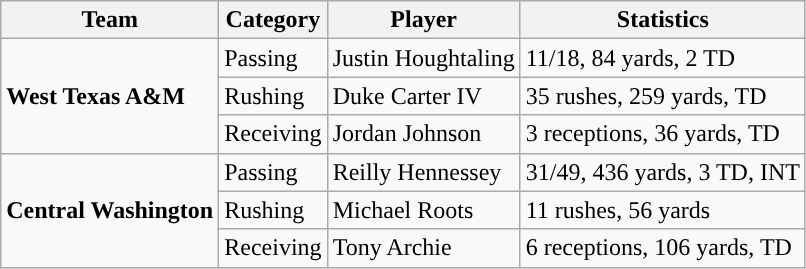<table class="wikitable" style="float: left;">
<tr>
<th>Team</th>
<th>Category</th>
<th>Player</th>
<th>Statistics</th>
</tr>
<tr>
<td rowspan=3><strong>West Texas A&M</strong></td>
<td>Passing</td>
<td>Justin Houghtaling</td>
<td>11/18, 84 yards, 2 TD</td>
</tr>
<tr>
<td>Rushing</td>
<td>Duke Carter IV</td>
<td>35 rushes, 259 yards, TD</td>
</tr>
<tr>
<td>Receiving</td>
<td>Jordan Johnson</td>
<td>3 receptions, 36 yards, TD</td>
</tr>
<tr>
<td rowspan=3><strong>Central Washington</strong></td>
<td>Passing</td>
<td>Reilly Hennessey</td>
<td>31/49, 436 yards, 3 TD, INT</td>
</tr>
<tr>
<td>Rushing</td>
<td>Michael Roots</td>
<td>11 rushes, 56 yards</td>
</tr>
<tr>
<td>Receiving</td>
<td>Tony Archie</td>
<td>6 receptions, 106 yards, TD</td>
</tr>
</table>
